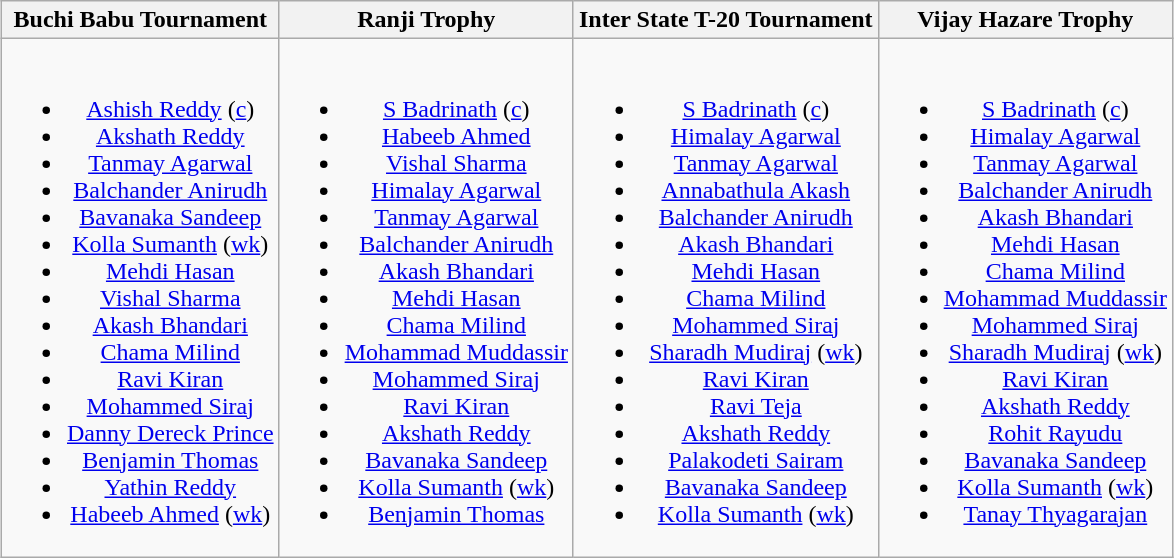<table class="wikitable" style="text-align:center; margin:auto">
<tr>
<th>Buchi Babu Tournament</th>
<th>Ranji Trophy</th>
<th>Inter State T-20 Tournament</th>
<th>Vijay Hazare Trophy</th>
</tr>
<tr style="vertical-align:top">
<td><br><ul><li><a href='#'>Ashish Reddy</a> (<a href='#'>c</a>)</li><li><a href='#'>Akshath Reddy</a></li><li><a href='#'>Tanmay Agarwal</a></li><li><a href='#'>Balchander Anirudh</a></li><li><a href='#'>Bavanaka Sandeep</a></li><li><a href='#'>Kolla Sumanth</a> (<a href='#'>wk</a>)</li><li><a href='#'>Mehdi Hasan</a></li><li><a href='#'>Vishal Sharma</a></li><li><a href='#'>Akash Bhandari</a></li><li><a href='#'>Chama Milind</a></li><li><a href='#'>Ravi Kiran</a></li><li><a href='#'>Mohammed Siraj</a></li><li><a href='#'>Danny Dereck Prince</a></li><li><a href='#'>Benjamin Thomas</a></li><li><a href='#'>Yathin Reddy</a></li><li><a href='#'>Habeeb Ahmed</a> (<a href='#'>wk</a>)</li></ul></td>
<td><br><ul><li><a href='#'>S Badrinath</a> (<a href='#'>c</a>)</li><li><a href='#'>Habeeb Ahmed</a></li><li><a href='#'>Vishal Sharma</a></li><li><a href='#'>Himalay Agarwal</a></li><li><a href='#'>Tanmay Agarwal</a></li><li><a href='#'>Balchander Anirudh</a></li><li><a href='#'>Akash Bhandari</a></li><li><a href='#'>Mehdi Hasan</a></li><li><a href='#'>Chama Milind</a></li><li><a href='#'>Mohammad Muddassir</a></li><li><a href='#'>Mohammed Siraj</a></li><li><a href='#'>Ravi Kiran</a></li><li><a href='#'>Akshath Reddy</a></li><li><a href='#'>Bavanaka Sandeep</a></li><li><a href='#'>Kolla Sumanth</a> (<a href='#'>wk</a>)</li><li><a href='#'>Benjamin Thomas</a></li></ul></td>
<td><br><ul><li><a href='#'>S Badrinath</a> (<a href='#'>c</a>)</li><li><a href='#'>Himalay Agarwal</a></li><li><a href='#'>Tanmay Agarwal</a></li><li><a href='#'>Annabathula Akash</a></li><li><a href='#'>Balchander Anirudh</a></li><li><a href='#'>Akash Bhandari</a></li><li><a href='#'>Mehdi Hasan</a></li><li><a href='#'>Chama Milind</a></li><li><a href='#'>Mohammed Siraj</a></li><li><a href='#'>Sharadh Mudiraj</a> (<a href='#'>wk</a>)</li><li><a href='#'>Ravi Kiran</a></li><li><a href='#'>Ravi Teja</a></li><li><a href='#'>Akshath Reddy</a></li><li><a href='#'>Palakodeti Sairam</a></li><li><a href='#'>Bavanaka Sandeep</a></li><li><a href='#'>Kolla Sumanth</a> (<a href='#'>wk</a>)</li></ul></td>
<td><br><ul><li><a href='#'>S Badrinath</a> (<a href='#'>c</a>)</li><li><a href='#'>Himalay Agarwal</a></li><li><a href='#'>Tanmay Agarwal</a></li><li><a href='#'>Balchander Anirudh</a></li><li><a href='#'>Akash Bhandari</a></li><li><a href='#'>Mehdi Hasan</a></li><li><a href='#'>Chama Milind</a></li><li><a href='#'>Mohammad Muddassir</a></li><li><a href='#'>Mohammed Siraj</a></li><li><a href='#'>Sharadh Mudiraj</a> (<a href='#'>wk</a>)</li><li><a href='#'>Ravi Kiran</a></li><li><a href='#'>Akshath Reddy</a></li><li><a href='#'>Rohit Rayudu</a></li><li><a href='#'>Bavanaka Sandeep</a></li><li><a href='#'>Kolla Sumanth</a> (<a href='#'>wk</a>)</li><li><a href='#'>Tanay Thyagarajan</a></li></ul></td>
</tr>
</table>
